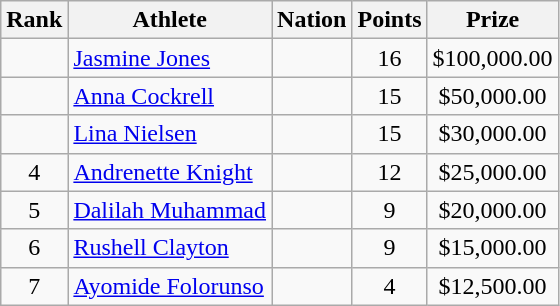<table class="wikitable mw-datatable sortable" style="text-align:center;">
<tr>
<th scope="col" style="width: 10px;">Rank</th>
<th scope="col">Athlete</th>
<th scope="col">Nation</th>
<th scope="col">Points</th>
<th scope="col">Prize</th>
</tr>
<tr>
<td></td>
<td align=left><a href='#'>Jasmine Jones</a> </td>
<td align=left></td>
<td>16</td>
<td>$100,000.00</td>
</tr>
<tr>
<td></td>
<td align=left><a href='#'>Anna Cockrell</a> </td>
<td align=left></td>
<td>15</td>
<td>$50,000.00</td>
</tr>
<tr>
<td></td>
<td align=left><a href='#'>Lina Nielsen</a> </td>
<td align=left></td>
<td>15</td>
<td>$30,000.00</td>
</tr>
<tr>
<td>4</td>
<td align=left><a href='#'>Andrenette Knight</a> </td>
<td align=left></td>
<td>12</td>
<td>$25,000.00</td>
</tr>
<tr>
<td>5</td>
<td align=left><a href='#'>Dalilah Muhammad</a> </td>
<td align=left></td>
<td>9</td>
<td>$20,000.00</td>
</tr>
<tr>
<td>6</td>
<td align=left><a href='#'>Rushell Clayton</a> </td>
<td align=left></td>
<td>9</td>
<td>$15,000.00</td>
</tr>
<tr>
<td>7</td>
<td align=left><a href='#'>Ayomide Folorunso</a> </td>
<td align=left></td>
<td>4</td>
<td>$12,500.00</td>
</tr>
</table>
